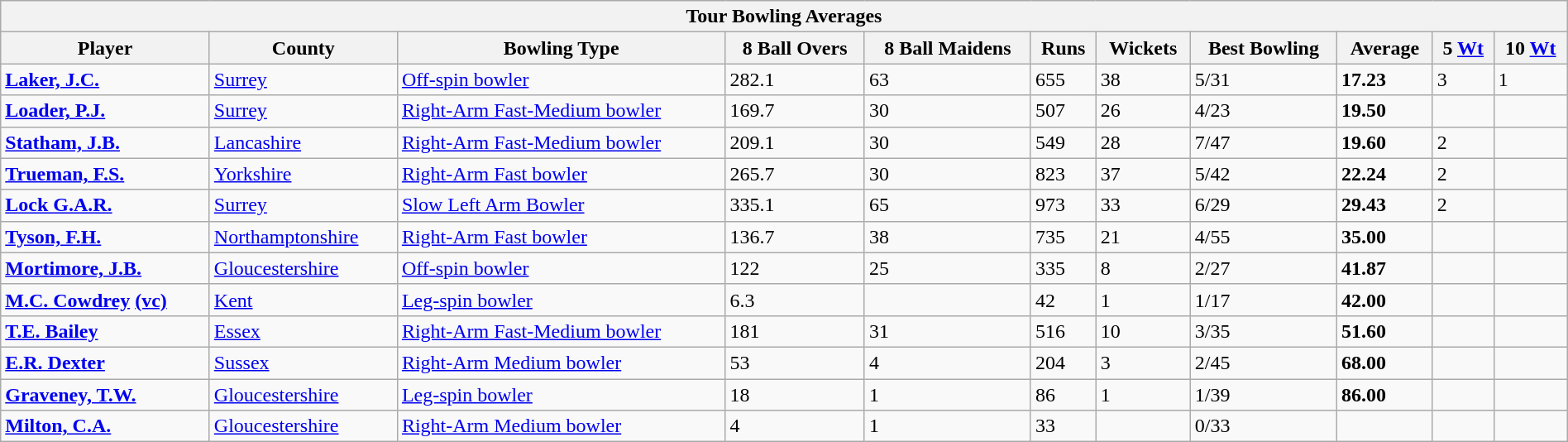<table class="wikitable" style="width:100%;">
<tr>
<th colspan=11>Tour Bowling Averages</th>
</tr>
<tr>
<th>Player</th>
<th>County</th>
<th>Bowling Type</th>
<th>8 Ball Overs</th>
<th>8 Ball Maidens</th>
<th>Runs</th>
<th>Wickets</th>
<th>Best Bowling</th>
<th>Average</th>
<th>5 <a href='#'>Wt</a></th>
<th>10 <a href='#'>Wt</a></th>
</tr>
<tr align=left>
<td><strong><a href='#'>Laker, J.C.</a></strong></td>
<td><a href='#'>Surrey</a></td>
<td><a href='#'>Off-spin bowler</a></td>
<td>282.1</td>
<td>63</td>
<td>655</td>
<td>38</td>
<td>5/31</td>
<td><strong>17.23</strong></td>
<td>3</td>
<td>1</td>
</tr>
<tr align=left>
<td><strong><a href='#'>Loader, P.J.</a></strong></td>
<td><a href='#'>Surrey</a></td>
<td><a href='#'>Right-Arm Fast-Medium bowler</a></td>
<td>169.7</td>
<td>30</td>
<td>507</td>
<td>26</td>
<td>4/23</td>
<td><strong>19.50</strong></td>
<td></td>
<td></td>
</tr>
<tr align=left>
<td><strong><a href='#'>Statham, J.B.</a></strong></td>
<td><a href='#'>Lancashire</a></td>
<td><a href='#'>Right-Arm Fast-Medium bowler</a></td>
<td>209.1</td>
<td>30</td>
<td>549</td>
<td>28</td>
<td>7/47</td>
<td><strong>19.60</strong></td>
<td>2</td>
<td></td>
</tr>
<tr align=left>
<td><strong><a href='#'>Trueman, F.S.</a></strong></td>
<td><a href='#'>Yorkshire</a></td>
<td><a href='#'>Right-Arm Fast bowler</a></td>
<td>265.7</td>
<td>30</td>
<td>823</td>
<td>37</td>
<td>5/42</td>
<td><strong>22.24</strong></td>
<td>2</td>
<td></td>
</tr>
<tr align=left>
<td><strong><a href='#'>Lock G.A.R.</a></strong></td>
<td><a href='#'>Surrey</a></td>
<td><a href='#'>Slow Left Arm Bowler</a></td>
<td>335.1</td>
<td>65</td>
<td>973</td>
<td>33</td>
<td>6/29</td>
<td><strong>29.43</strong></td>
<td>2</td>
<td></td>
</tr>
<tr align=left>
<td><strong><a href='#'>Tyson, F.H.</a></strong></td>
<td><a href='#'>Northamptonshire</a></td>
<td><a href='#'>Right-Arm Fast bowler</a></td>
<td>136.7</td>
<td>38</td>
<td>735</td>
<td>21</td>
<td>4/55</td>
<td><strong>35.00</strong></td>
<td></td>
<td></td>
</tr>
<tr align=left>
<td><strong><a href='#'>Mortimore, J.B.</a></strong></td>
<td><a href='#'>Gloucestershire</a></td>
<td><a href='#'>Off-spin bowler</a></td>
<td>122</td>
<td>25</td>
<td>335</td>
<td>8</td>
<td>2/27</td>
<td><strong>41.87</strong></td>
<td></td>
<td></td>
</tr>
<tr align=left>
<td><strong><a href='#'>M.C. Cowdrey</a> <a href='#'>(vc)</a></strong></td>
<td><a href='#'>Kent</a></td>
<td><a href='#'>Leg-spin bowler</a></td>
<td>6.3</td>
<td></td>
<td>42</td>
<td>1</td>
<td>1/17</td>
<td><strong>42.00</strong></td>
<td></td>
<td></td>
</tr>
<tr align=left>
<td><strong><a href='#'>T.E. Bailey</a></strong></td>
<td><a href='#'>Essex</a></td>
<td><a href='#'>Right-Arm Fast-Medium bowler</a></td>
<td>181</td>
<td>31</td>
<td>516</td>
<td>10</td>
<td>3/35</td>
<td><strong>51.60</strong></td>
<td></td>
<td></td>
</tr>
<tr align=left>
<td><strong><a href='#'>E.R. Dexter</a></strong></td>
<td><a href='#'>Sussex</a></td>
<td><a href='#'>Right-Arm Medium bowler</a></td>
<td>53</td>
<td>4</td>
<td>204</td>
<td>3</td>
<td>2/45</td>
<td><strong>68.00</strong></td>
<td></td>
<td></td>
</tr>
<tr align=left>
<td><strong><a href='#'>Graveney, T.W.</a></strong></td>
<td><a href='#'>Gloucestershire</a></td>
<td><a href='#'>Leg-spin bowler</a></td>
<td>18</td>
<td>1</td>
<td>86</td>
<td>1</td>
<td>1/39</td>
<td><strong>86.00</strong></td>
<td></td>
<td></td>
</tr>
<tr align=left>
<td><strong><a href='#'>Milton, C.A.</a></strong></td>
<td><a href='#'>Gloucestershire</a></td>
<td><a href='#'>Right-Arm Medium bowler</a></td>
<td>4</td>
<td>1</td>
<td>33</td>
<td></td>
<td>0/33</td>
<td></td>
<td></td>
<td></td>
</tr>
</table>
